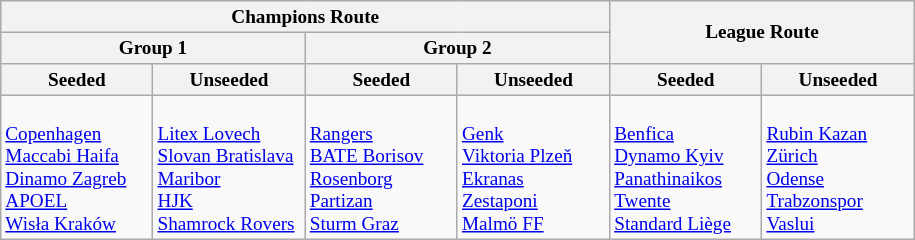<table class="wikitable" style="font-size:80%">
<tr>
<th colspan=4>Champions Route</th>
<th colspan=2 rowspan=2>League Route</th>
</tr>
<tr>
<th colspan=2>Group 1</th>
<th colspan=2>Group 2</th>
</tr>
<tr>
<th width=16%>Seeded</th>
<th width=16%>Unseeded</th>
<th width=16%>Seeded</th>
<th width=16%>Unseeded</th>
<th width=16%>Seeded</th>
<th width=16%>Unseeded</th>
</tr>
<tr>
<td valign=top><br> <a href='#'>Copenhagen</a><br>
 <a href='#'>Maccabi Haifa</a><br>
 <a href='#'>Dinamo Zagreb</a><br>
 <a href='#'>APOEL</a><br>
 <a href='#'>Wisła Kraków</a></td>
<td valign=top><br> <a href='#'>Litex Lovech</a><br>
 <a href='#'>Slovan Bratislava</a><br>
 <a href='#'>Maribor</a><br>
 <a href='#'>HJK</a><br>
 <a href='#'>Shamrock Rovers</a></td>
<td valign=top><br> <a href='#'>Rangers</a><br>
 <a href='#'>BATE Borisov</a><br>
 <a href='#'>Rosenborg</a><br>
 <a href='#'>Partizan</a><br>
 <a href='#'>Sturm Graz</a></td>
<td valign=top><br> <a href='#'>Genk</a><br>
 <a href='#'>Viktoria Plzeň</a><br>
 <a href='#'>Ekranas</a><br>
 <a href='#'>Zestaponi</a><br>
 <a href='#'>Malmö FF</a></td>
<td valign=top><br> <a href='#'>Benfica</a><br>
 <a href='#'>Dynamo Kyiv</a><br>
 <a href='#'>Panathinaikos</a><br>
 <a href='#'>Twente</a><br>
 <a href='#'>Standard Liège</a></td>
<td valign=top><br> <a href='#'>Rubin Kazan</a><br>
 <a href='#'>Zürich</a><br>
 <a href='#'>Odense</a><br>
 <a href='#'>Trabzonspor</a><br>
 <a href='#'>Vaslui</a></td>
</tr>
</table>
